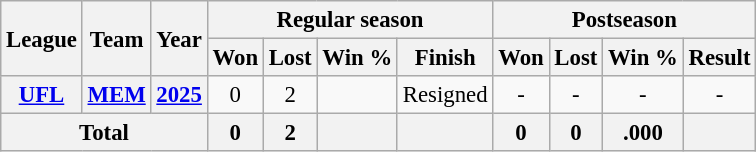<table class="wikitable" style="font-size: 95%; text-align:center;">
<tr>
<th rowspan="2">League</th>
<th rowspan="2">Team</th>
<th rowspan="2">Year</th>
<th colspan="4">Regular season</th>
<th colspan="4">Postseason</th>
</tr>
<tr>
<th>Won</th>
<th>Lost</th>
<th>Win %</th>
<th>Finish</th>
<th>Won</th>
<th>Lost</th>
<th>Win %</th>
<th>Result</th>
</tr>
<tr>
<th><a href='#'>UFL</a></th>
<th><a href='#'>MEM</a></th>
<th><a href='#'>2025</a></th>
<td>0</td>
<td>2</td>
<td></td>
<td>Resigned</td>
<td>-</td>
<td>-</td>
<td>-</td>
<td>-</td>
</tr>
<tr>
<th colspan="3">Total</th>
<th>0</th>
<th>2</th>
<th></th>
<th></th>
<th>0</th>
<th>0</th>
<th>.000</th>
<th></th>
</tr>
</table>
